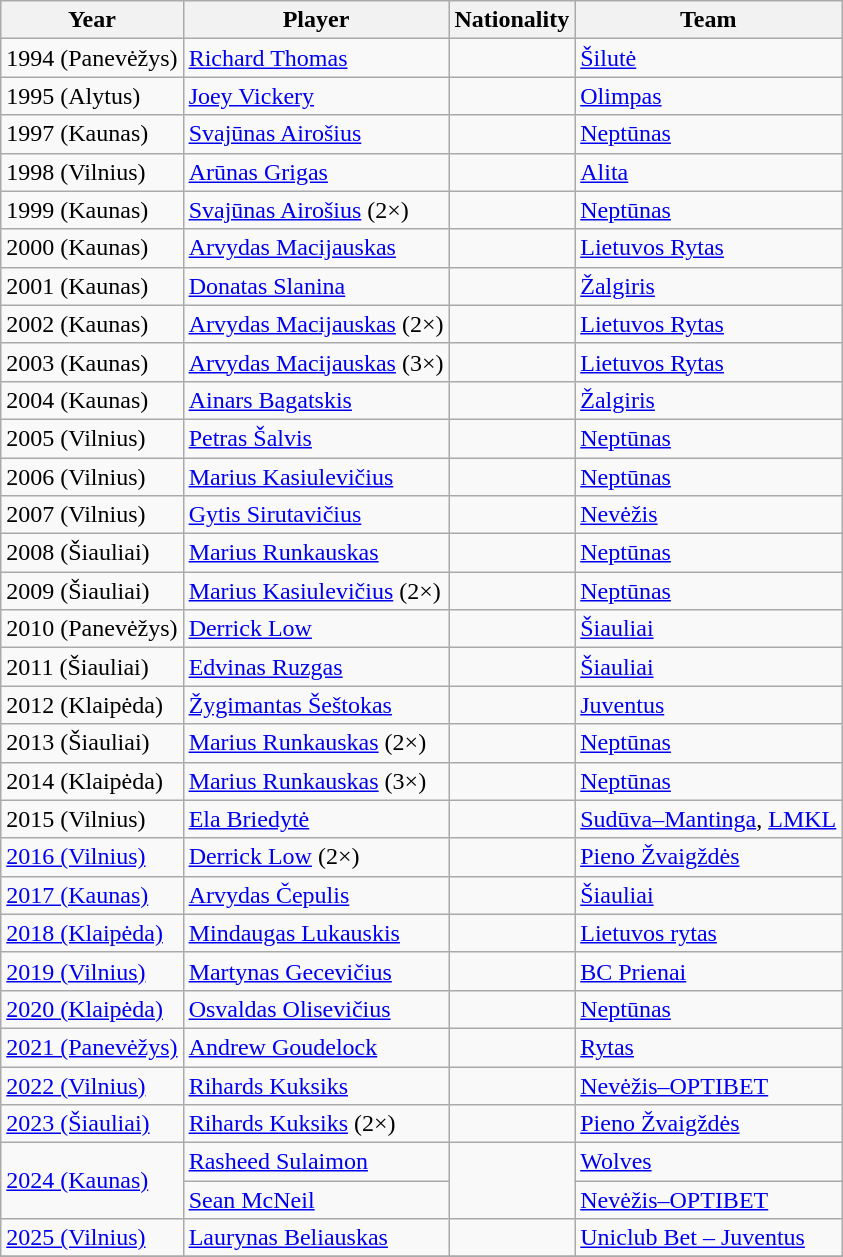<table class="wikitable sortable">
<tr>
<th>Year</th>
<th>Player</th>
<th>Nationality</th>
<th>Team</th>
</tr>
<tr>
<td>1994 (Panevėžys)</td>
<td><a href='#'>Richard Thomas</a></td>
<td></td>
<td><a href='#'>Šilutė</a></td>
</tr>
<tr>
<td>1995 (Alytus)</td>
<td><a href='#'>Joey Vickery</a></td>
<td></td>
<td><a href='#'>Olimpas</a></td>
</tr>
<tr>
<td>1997 (Kaunas)</td>
<td><a href='#'>Svajūnas Airošius</a></td>
<td></td>
<td><a href='#'>Neptūnas</a></td>
</tr>
<tr>
<td>1998 (Vilnius)</td>
<td><a href='#'>Arūnas Grigas</a></td>
<td></td>
<td><a href='#'>Alita</a></td>
</tr>
<tr>
<td>1999 (Kaunas)</td>
<td><a href='#'>Svajūnas Airošius</a> (2×)</td>
<td></td>
<td><a href='#'>Neptūnas</a></td>
</tr>
<tr>
<td>2000 (Kaunas)</td>
<td><a href='#'>Arvydas Macijauskas</a></td>
<td></td>
<td><a href='#'>Lietuvos Rytas</a></td>
</tr>
<tr>
<td>2001 (Kaunas)</td>
<td><a href='#'>Donatas Slanina</a></td>
<td></td>
<td><a href='#'>Žalgiris</a></td>
</tr>
<tr>
<td>2002 (Kaunas)</td>
<td><a href='#'>Arvydas Macijauskas</a> (2×)</td>
<td></td>
<td><a href='#'>Lietuvos Rytas</a></td>
</tr>
<tr>
<td>2003 (Kaunas)</td>
<td><a href='#'>Arvydas Macijauskas</a> (3×)</td>
<td></td>
<td><a href='#'>Lietuvos Rytas</a></td>
</tr>
<tr>
<td>2004 (Kaunas)</td>
<td><a href='#'>Ainars Bagatskis</a></td>
<td></td>
<td><a href='#'>Žalgiris</a></td>
</tr>
<tr>
<td>2005 (Vilnius)</td>
<td><a href='#'>Petras Šalvis</a></td>
<td></td>
<td><a href='#'>Neptūnas</a></td>
</tr>
<tr>
<td>2006 (Vilnius)</td>
<td><a href='#'>Marius Kasiulevičius</a></td>
<td></td>
<td><a href='#'>Neptūnas</a></td>
</tr>
<tr>
<td>2007 (Vilnius)</td>
<td><a href='#'>Gytis Sirutavičius</a></td>
<td></td>
<td><a href='#'>Nevėžis</a></td>
</tr>
<tr>
<td>2008 (Šiauliai)</td>
<td><a href='#'>Marius Runkauskas</a></td>
<td></td>
<td><a href='#'>Neptūnas</a></td>
</tr>
<tr>
<td>2009 (Šiauliai)</td>
<td><a href='#'>Marius Kasiulevičius</a> (2×)</td>
<td></td>
<td><a href='#'>Neptūnas</a></td>
</tr>
<tr>
<td>2010 (Panevėžys)</td>
<td><a href='#'>Derrick Low</a></td>
<td></td>
<td><a href='#'>Šiauliai</a></td>
</tr>
<tr>
<td>2011 (Šiauliai)</td>
<td><a href='#'>Edvinas Ruzgas</a></td>
<td></td>
<td><a href='#'>Šiauliai</a></td>
</tr>
<tr>
<td>2012 (Klaipėda)</td>
<td><a href='#'>Žygimantas Šeštokas</a></td>
<td></td>
<td><a href='#'>Juventus</a></td>
</tr>
<tr>
<td>2013 (Šiauliai)</td>
<td><a href='#'>Marius Runkauskas</a> (2×)</td>
<td></td>
<td><a href='#'>Neptūnas</a></td>
</tr>
<tr>
<td>2014 (Klaipėda)</td>
<td><a href='#'>Marius Runkauskas</a> (3×)</td>
<td></td>
<td><a href='#'>Neptūnas</a></td>
</tr>
<tr>
<td>2015 (Vilnius)</td>
<td><a href='#'>Ela Briedytė</a></td>
<td></td>
<td><a href='#'>Sudūva–Mantinga</a>, <a href='#'>LMKL</a></td>
</tr>
<tr>
<td><a href='#'>2016 (Vilnius)</a></td>
<td><a href='#'>Derrick Low</a> (2×)</td>
<td></td>
<td><a href='#'>Pieno Žvaigždės</a></td>
</tr>
<tr>
<td><a href='#'>2017 (Kaunas)</a></td>
<td><a href='#'>Arvydas Čepulis</a></td>
<td></td>
<td><a href='#'>Šiauliai</a></td>
</tr>
<tr>
<td><a href='#'>2018 (Klaipėda)</a></td>
<td><a href='#'>Mindaugas Lukauskis</a></td>
<td></td>
<td><a href='#'>Lietuvos rytas</a></td>
</tr>
<tr>
<td><a href='#'>2019 (Vilnius)</a></td>
<td><a href='#'>Martynas Gecevičius</a></td>
<td></td>
<td><a href='#'>BC Prienai</a></td>
</tr>
<tr>
<td><a href='#'>2020 (Klaipėda)</a></td>
<td><a href='#'>Osvaldas Olisevičius</a></td>
<td></td>
<td><a href='#'>Neptūnas</a></td>
</tr>
<tr>
<td><a href='#'>2021 (Panevėžys)</a></td>
<td><a href='#'>Andrew Goudelock</a></td>
<td></td>
<td><a href='#'>Rytas</a></td>
</tr>
<tr>
<td><a href='#'>2022 (Vilnius)</a></td>
<td><a href='#'>Rihards Kuksiks</a></td>
<td></td>
<td><a href='#'>Nevėžis–OPTIBET</a></td>
</tr>
<tr>
<td><a href='#'>2023 (Šiauliai)</a></td>
<td><a href='#'>Rihards Kuksiks</a> (2×)</td>
<td></td>
<td><a href='#'>Pieno Žvaigždės</a></td>
</tr>
<tr>
<td rowspan=2><a href='#'>2024 (Kaunas)</a></td>
<td><a href='#'>Rasheed Sulaimon</a></td>
<td rowspan=2></td>
<td><a href='#'>Wolves</a></td>
</tr>
<tr>
<td><a href='#'>Sean McNeil</a></td>
<td><a href='#'>Nevėžis–OPTIBET</a></td>
</tr>
<tr>
<td><a href='#'>2025 (Vilnius)</a></td>
<td><a href='#'>Laurynas Beliauskas</a></td>
<td></td>
<td><a href='#'>Uniclub Bet – Juventus</a></td>
</tr>
<tr>
</tr>
</table>
